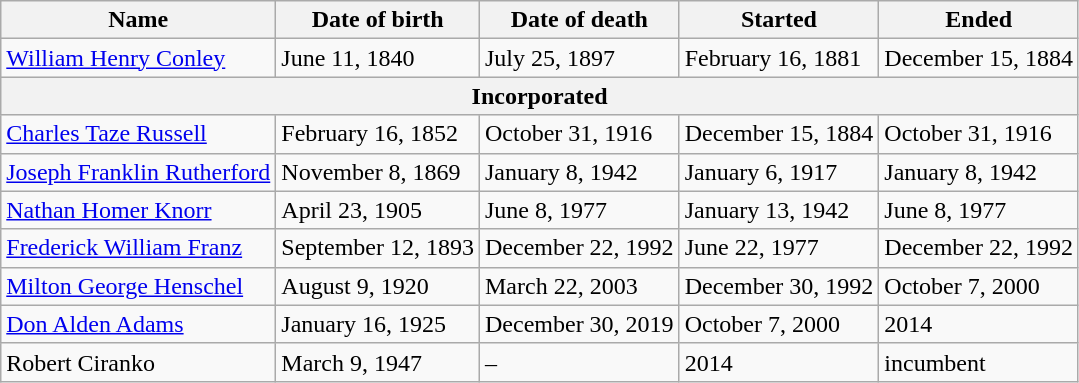<table class="wikitable">
<tr>
<th>Name</th>
<th>Date of birth</th>
<th>Date of death</th>
<th>Started</th>
<th>Ended</th>
</tr>
<tr>
<td><a href='#'>William Henry Conley</a></td>
<td>June 11, 1840</td>
<td>July 25, 1897</td>
<td>February 16, 1881</td>
<td>December 15, 1884</td>
</tr>
<tr>
<th colspan="5">Incorporated</th>
</tr>
<tr>
<td><a href='#'>Charles Taze Russell</a></td>
<td>February 16, 1852</td>
<td>October 31, 1916</td>
<td>December 15, 1884</td>
<td>October 31, 1916</td>
</tr>
<tr>
<td><a href='#'>Joseph Franklin Rutherford</a></td>
<td>November 8, 1869</td>
<td>January 8, 1942</td>
<td>January 6, 1917</td>
<td>January 8, 1942</td>
</tr>
<tr>
<td><a href='#'>Nathan Homer Knorr</a></td>
<td>April 23, 1905</td>
<td>June 8, 1977</td>
<td>January 13, 1942</td>
<td>June 8, 1977</td>
</tr>
<tr>
<td><a href='#'>Frederick William Franz</a></td>
<td>September 12, 1893</td>
<td>December 22, 1992</td>
<td>June 22, 1977</td>
<td>December 22, 1992</td>
</tr>
<tr>
<td><a href='#'>Milton George Henschel</a></td>
<td>August 9, 1920</td>
<td>March 22, 2003</td>
<td>December 30, 1992</td>
<td>October 7, 2000</td>
</tr>
<tr>
<td><a href='#'>Don Alden Adams</a></td>
<td>January 16, 1925</td>
<td>December 30, 2019</td>
<td>October 7, 2000</td>
<td>2014</td>
</tr>
<tr>
<td>Robert Ciranko</td>
<td>March 9, 1947</td>
<td>–</td>
<td>2014</td>
<td>incumbent</td>
</tr>
</table>
